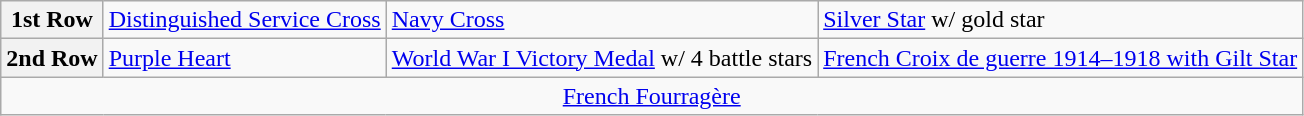<table class="wikitable">
<tr>
<th>1st Row</th>
<td><a href='#'>Distinguished Service Cross</a></td>
<td><a href='#'>Navy Cross</a></td>
<td><a href='#'>Silver Star</a> w/ gold star</td>
</tr>
<tr>
<th>2nd Row</th>
<td><a href='#'>Purple Heart</a></td>
<td><a href='#'>World War I Victory Medal</a> w/ 4 battle stars</td>
<td><a href='#'>French Croix de guerre 1914–1918 with Gilt Star</a></td>
</tr>
<tr>
<td colspan="12" align="center"><a href='#'>French Fourragère</a></td>
</tr>
</table>
